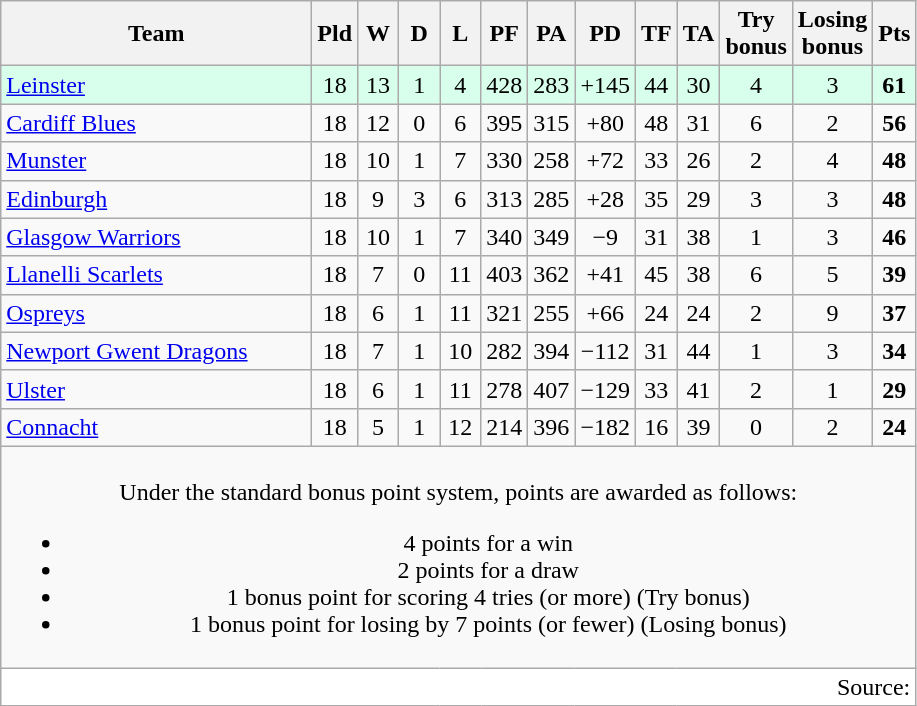<table class="wikitable" style="float:left; margin-right:15px; text-align: center;">
<tr>
<th style="width:200px;">Team</th>
<th width="20">Pld</th>
<th width="20">W</th>
<th width="20">D</th>
<th width="20">L</th>
<th width="20">PF</th>
<th width="20">PA</th>
<th width="20">PD</th>
<th width="20">TF</th>
<th width="20">TA</th>
<th width="20">Try bonus</th>
<th width="20">Losing bonus</th>
<th width="20">Pts</th>
</tr>
<tr style="background:#d8ffeb">
<td align=left> <a href='#'>Leinster</a></td>
<td>18</td>
<td>13</td>
<td>1</td>
<td>4</td>
<td>428</td>
<td>283</td>
<td>+145</td>
<td>44</td>
<td>30</td>
<td>4</td>
<td>3</td>
<td><strong>61</strong></td>
</tr>
<tr>
<td align=left> <a href='#'>Cardiff Blues</a></td>
<td>18</td>
<td>12</td>
<td>0</td>
<td>6</td>
<td>395</td>
<td>315</td>
<td>+80</td>
<td>48</td>
<td>31</td>
<td>6</td>
<td>2</td>
<td><strong>56</strong></td>
</tr>
<tr>
<td align=left> <a href='#'>Munster</a></td>
<td>18</td>
<td>10</td>
<td>1</td>
<td>7</td>
<td>330</td>
<td>258</td>
<td>+72</td>
<td>33</td>
<td>26</td>
<td>2</td>
<td>4</td>
<td><strong>48</strong></td>
</tr>
<tr>
<td align=left> <a href='#'>Edinburgh</a></td>
<td>18</td>
<td>9</td>
<td>3</td>
<td>6</td>
<td>313</td>
<td>285</td>
<td>+28</td>
<td>35</td>
<td>29</td>
<td>3</td>
<td>3</td>
<td><strong>48</strong></td>
</tr>
<tr>
<td align=left> <a href='#'>Glasgow Warriors</a></td>
<td>18</td>
<td>10</td>
<td>1</td>
<td>7</td>
<td>340</td>
<td>349</td>
<td>−9</td>
<td>31</td>
<td>38</td>
<td>1</td>
<td>3</td>
<td><strong>46</strong></td>
</tr>
<tr>
<td align=left> <a href='#'>Llanelli Scarlets</a></td>
<td>18</td>
<td>7</td>
<td>0</td>
<td>11</td>
<td>403</td>
<td>362</td>
<td>+41</td>
<td>45</td>
<td>38</td>
<td>6</td>
<td>5</td>
<td><strong>39</strong></td>
</tr>
<tr>
<td align=left> <a href='#'>Ospreys</a></td>
<td>18</td>
<td>6</td>
<td>1</td>
<td>11</td>
<td>321</td>
<td>255</td>
<td>+66</td>
<td>24</td>
<td>24</td>
<td>2</td>
<td>9</td>
<td><strong>37</strong></td>
</tr>
<tr>
<td align=left> <a href='#'>Newport Gwent Dragons</a></td>
<td>18</td>
<td>7</td>
<td>1</td>
<td>10</td>
<td>282</td>
<td>394</td>
<td>−112</td>
<td>31</td>
<td>44</td>
<td>1</td>
<td>3</td>
<td><strong>34</strong></td>
</tr>
<tr>
<td align=left> <a href='#'>Ulster</a></td>
<td>18</td>
<td>6</td>
<td>1</td>
<td>11</td>
<td>278</td>
<td>407</td>
<td>−129</td>
<td>33</td>
<td>41</td>
<td>2</td>
<td>1</td>
<td><strong>29</strong></td>
</tr>
<tr>
<td align=left> <a href='#'>Connacht</a></td>
<td>18</td>
<td>5</td>
<td>1</td>
<td>12</td>
<td>214</td>
<td>396</td>
<td>−182</td>
<td>16</td>
<td>39</td>
<td>0</td>
<td>2</td>
<td><strong>24</strong></td>
</tr>
<tr>
<td colspan="14"><br>Under the standard bonus point system, points are awarded as follows:<ul><li>4 points for a win</li><li>2 points for a draw</li><li>1 bonus point for scoring 4 tries (or more) (Try bonus)</li><li>1 bonus point for losing by 7 points (or fewer) (Losing bonus)</li></ul></td>
</tr>
<tr>
<td colspan="14" style="text-align:right; background:#fff;" cellpadding="0" cellspacing="0">Source: </td>
</tr>
</table>
